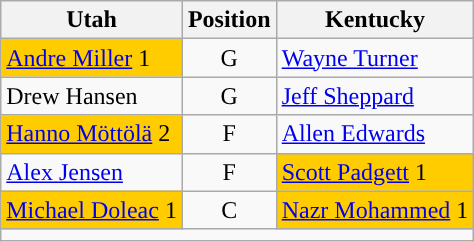<table class="wikitable">
<tr>
<th>Utah</th>
<th colspan="2">Position</th>
<th>Kentucky</th>
</tr>
<tr>
<td style="background:#ffcc00"><a href='#'>Andre Miller</a> 1</td>
<td colspan=2 style="text-align:center">G</td>
<td><a href='#'>Wayne Turner</a></td>
</tr>
<tr>
<td>Drew Hansen</td>
<td colspan=2 style="text-align:center">G</td>
<td><a href='#'>Jeff Sheppard</a></td>
</tr>
<tr>
<td style="background:#ffcc00"><a href='#'>Hanno Möttölä</a> 2</td>
<td colspan=2 style="text-align:center">F</td>
<td><a href='#'>Allen Edwards</a></td>
</tr>
<tr>
<td><a href='#'>Alex Jensen</a></td>
<td colspan=2 style="text-align:center">F</td>
<td style="background:#ffcc00"><a href='#'>Scott Padgett</a> 1</td>
</tr>
<tr>
<td style="background:#ffcc00"><a href='#'>Michael Doleac</a> 1</td>
<td colspan=2 style="text-align:center">C</td>
<td style="background:#ffcc00"><a href='#'>Nazr Mohammed</a> 1</td>
</tr>
<tr>
<td colspan="5" align=center></td>
</tr>
</table>
